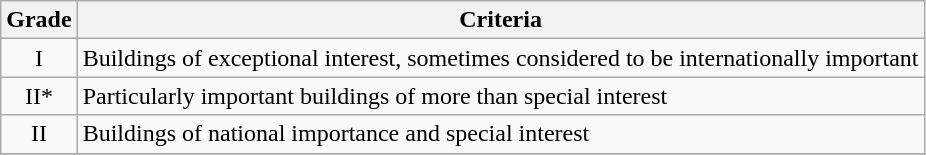<table class="wikitable" border="1">
<tr>
<th>Grade</th>
<th>Criteria</th>
</tr>
<tr>
<td align="center" >I</td>
<td>Buildings of exceptional interest, sometimes considered to be internationally important</td>
</tr>
<tr>
<td align="center" >II*</td>
<td>Particularly important buildings of more than special interest</td>
</tr>
<tr>
<td align="center" >II</td>
<td>Buildings of national importance and special interest</td>
</tr>
<tr>
</tr>
</table>
